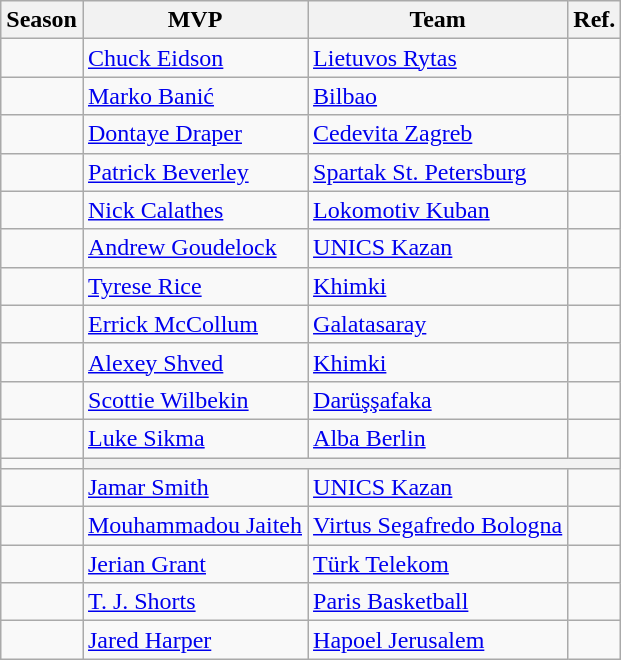<table class="wikitable sortable">
<tr>
<th>Season</th>
<th>MVP</th>
<th>Team</th>
<th>Ref.</th>
</tr>
<tr>
<td></td>
<td> <a href='#'>Chuck Eidson</a></td>
<td> <a href='#'>Lietuvos Rytas</a></td>
<td></td>
</tr>
<tr>
<td></td>
<td> <a href='#'>Marko Banić</a></td>
<td> <a href='#'>Bilbao</a></td>
<td></td>
</tr>
<tr>
<td></td>
<td> <a href='#'>Dontaye Draper</a> </td>
<td> <a href='#'>Cedevita Zagreb</a></td>
<td></td>
</tr>
<tr>
<td></td>
<td> <a href='#'>Patrick Beverley</a></td>
<td> <a href='#'>Spartak St. Petersburg</a></td>
<td></td>
</tr>
<tr>
<td></td>
<td> <a href='#'>Nick Calathes</a></td>
<td> <a href='#'>Lokomotiv Kuban</a></td>
<td></td>
</tr>
<tr>
<td></td>
<td> <a href='#'>Andrew Goudelock</a></td>
<td> <a href='#'>UNICS Kazan</a></td>
<td></td>
</tr>
<tr>
<td></td>
<td> <a href='#'>Tyrese Rice</a> </td>
<td> <a href='#'>Khimki</a></td>
<td></td>
</tr>
<tr>
<td></td>
<td> <a href='#'>Errick McCollum</a></td>
<td> <a href='#'>Galatasaray</a></td>
<td></td>
</tr>
<tr>
<td></td>
<td> <a href='#'>Alexey Shved</a></td>
<td> <a href='#'>Khimki</a></td>
<td></td>
</tr>
<tr>
<td></td>
<td> <a href='#'>Scottie Wilbekin</a> </td>
<td> <a href='#'>Darüşşafaka</a></td>
<td></td>
</tr>
<tr>
<td></td>
<td> <a href='#'>Luke Sikma</a></td>
<td> <a href='#'>Alba Berlin</a></td>
<td></td>
</tr>
<tr>
<td></td>
<th scope="row" colspan=5></th>
</tr>
<tr>
<td></td>
<td> <a href='#'>Jamar Smith</a></td>
<td> <a href='#'>UNICS Kazan</a></td>
<td></td>
</tr>
<tr>
<td></td>
<td> <a href='#'>Mouhammadou Jaiteh</a></td>
<td> <a href='#'>Virtus Segafredo Bologna</a></td>
<td></td>
</tr>
<tr>
<td></td>
<td> <a href='#'>Jerian Grant</a></td>
<td> <a href='#'>Türk Telekom</a></td>
<td></td>
</tr>
<tr>
<td></td>
<td> <a href='#'>T. J. Shorts</a></td>
<td> <a href='#'>Paris Basketball</a></td>
<td></td>
</tr>
<tr>
<td></td>
<td> <a href='#'>Jared Harper</a></td>
<td> <a href='#'>Hapoel Jerusalem</a></td>
<td {{center></td>
</tr>
</table>
